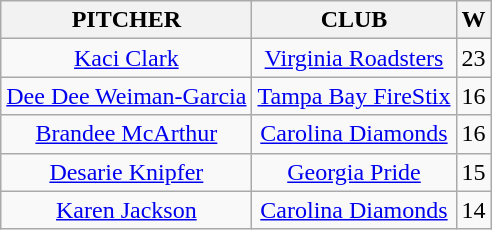<table class="wikitable" style="text-align:center;">
<tr>
<th>PITCHER</th>
<th>CLUB</th>
<th>W</th>
</tr>
<tr>
<td><a href='#'>Kaci Clark</a></td>
<td><a href='#'>Virginia Roadsters</a></td>
<td>23</td>
</tr>
<tr>
<td><a href='#'>Dee Dee Weiman-Garcia</a></td>
<td><a href='#'>Tampa Bay FireStix</a></td>
<td>16</td>
</tr>
<tr>
<td><a href='#'>Brandee McArthur</a></td>
<td><a href='#'>Carolina Diamonds</a></td>
<td>16</td>
</tr>
<tr>
<td><a href='#'>Desarie Knipfer</a></td>
<td><a href='#'>Georgia Pride</a></td>
<td>15</td>
</tr>
<tr>
<td><a href='#'>Karen Jackson</a></td>
<td><a href='#'>Carolina Diamonds</a></td>
<td>14</td>
</tr>
</table>
